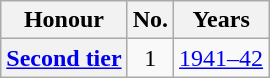<table class="wikitable plainrowheaders">
<tr>
<th scope=col>Honour</th>
<th scope=col>No.</th>
<th scope=col>Years</th>
</tr>
<tr>
<th scope=row><a href='#'>Second tier</a></th>
<td align=center>1</td>
<td><a href='#'>1941–42</a></td>
</tr>
</table>
